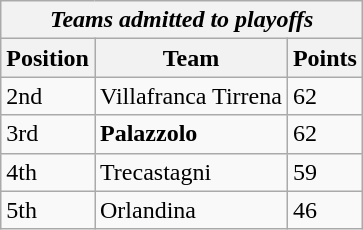<table class="wikitable">
<tr>
<th colspan="3"><em>Teams admitted to playoffs</em></th>
</tr>
<tr>
<th>Position</th>
<th>Team</th>
<th>Points</th>
</tr>
<tr>
<td>2nd</td>
<td>Villafranca Tirrena</td>
<td>62</td>
</tr>
<tr>
<td>3rd</td>
<td><strong>Palazzolo</strong></td>
<td>62</td>
</tr>
<tr>
<td>4th</td>
<td>Trecastagni</td>
<td>59</td>
</tr>
<tr>
<td>5th</td>
<td>Orlandina</td>
<td>46</td>
</tr>
</table>
